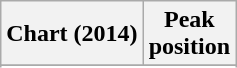<table class="wikitable sortable">
<tr>
<th align="left">Chart (2014)</th>
<th align="center">Peak<br>position</th>
</tr>
<tr>
</tr>
<tr>
</tr>
<tr>
</tr>
</table>
